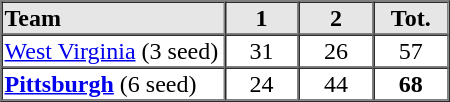<table border=1 cellspacing=0 width=300 style="margin-left:3em;">
<tr style="text-align:center; background-color:#e6e6e6;">
<th align=left width=30%>Team</th>
<th width=10%>1</th>
<th width=10%>2</th>
<th width=10%>Tot.</th>
</tr>
<tr style="text-align:center;">
<td align=left><a href='#'>West Virginia</a> (3 seed)</td>
<td>31</td>
<td>26</td>
<td>57</td>
</tr>
<tr style="text-align:center;">
<td align=left><strong><a href='#'>Pittsburgh</a></strong> (6 seed)</td>
<td>24</td>
<td>44</td>
<td><strong>68</strong></td>
</tr>
<tr style="text-align:center;">
</tr>
</table>
